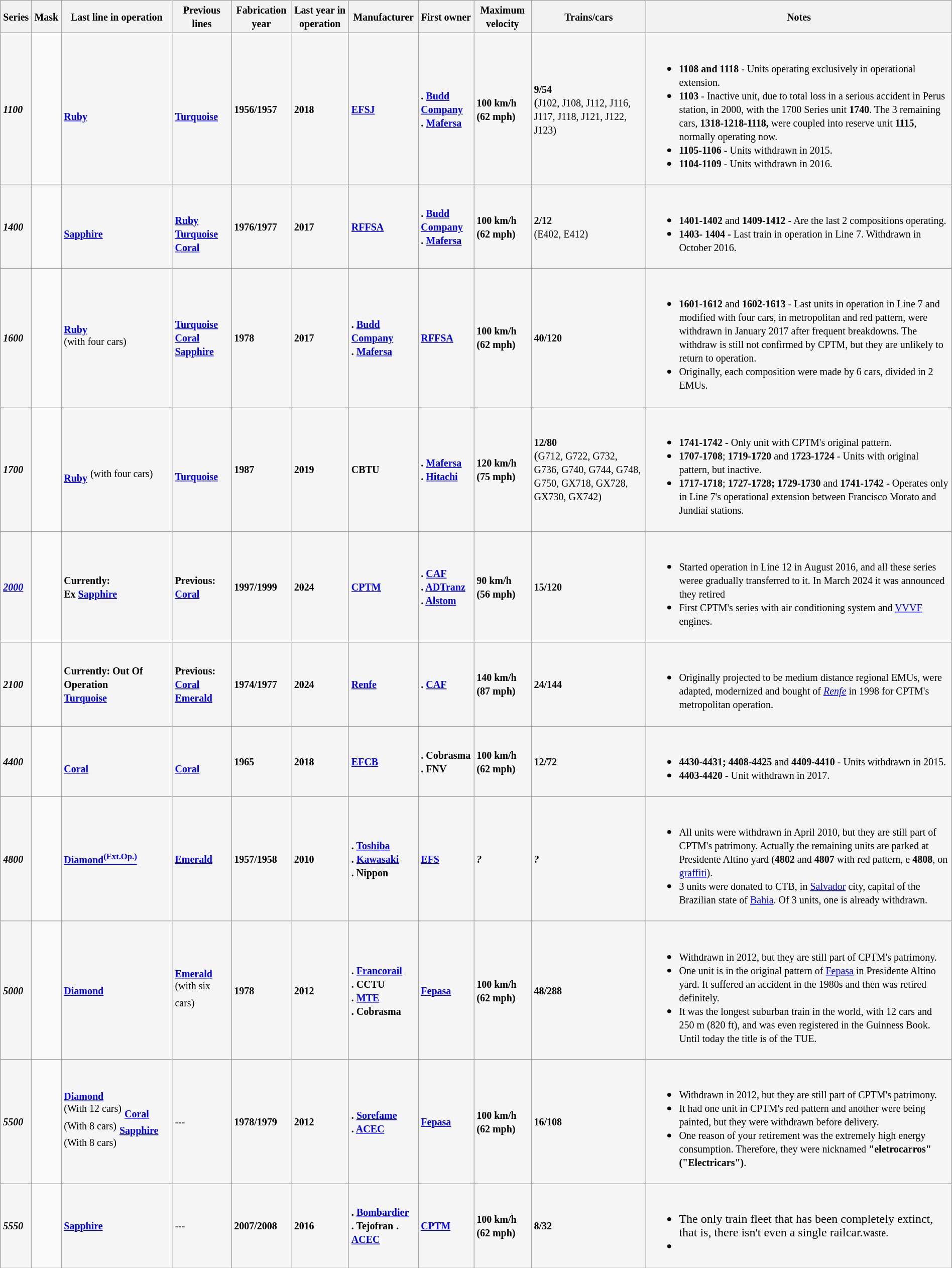<table class="wikitable" style="margin: auto;">
<tr>
<th bgcolor="#cccccc"><strong><small>Series</small></strong></th>
<th bgcolor="#cccccc"><strong><small>Mask</small></strong></th>
<th bgcolor="#cccccc"><strong><small>Last line in operation</small></strong></th>
<th bgcolor="#cccccc"><strong><small>Previous lines</small></strong></th>
<th bgcolor="#cccccc"><strong><small>Fabrication year</small></strong></th>
<th bgcolor="#cccccc"><small><strong>Last year in operation</strong></small></th>
<th bgcolor="#cccccc"><strong><small>Manufacturer</small></strong></th>
<th bgcolor="#cccccc"><strong><small>First owner</small></strong></th>
<th bgcolor="#cccccc"><small><strong>Maximum velocity</strong></small></th>
<th bgcolor="#cccccc"><small><strong>Trains/cars</strong></small></th>
<th bgcolor="#cccccc"><strong><small>Notes</small></strong></th>
</tr>
<tr>
<td bgcolor=#f5f5f5><small><strong><em>1100</em></strong></small></td>
<td><br></td>
<td bgcolor=#f5f5f5><br><strong><small> <a href='#'>Ruby</a></small></strong></td>
<td bgcolor=#f5f5f5><br><strong><small> <a href='#'>Turquoise</a></small></strong></td>
<td bgcolor=#f5f5f5><strong><small>1956/1957</small></strong></td>
<td bgcolor=#f5f5f5><strong><small>2018</small></strong></td>
<td bgcolor=#f5f5f5><strong><small><a href='#'>EFSJ</a></small></strong></td>
<td bgcolor=#f5f5f5><strong><small>. <a href='#'>Budd Company</a></small></strong><br><strong><small>. <a href='#'>Mafersa</a></small></strong></td>
<td bgcolor=#f5f5f5><strong><small>100 km/h (62 mph)</small></strong></td>
<td bgcolor=#f5f5f5><strong><small>9/54</small></strong><br>(<small>J102, J108, J112, J116, J117, J118, J121, J122, J123)</small></td>
<td bgcolor=#f5f5f5><br><ul><li><small><strong>1108 and 1118</strong> - Units operating exclusively in operational extension.</small></li><li><small><strong>1103</strong> - Inactive unit, due to total loss in a serious accident in Perus station, in 2000, with the 1700 Series unit <strong>1740</strong>. The 3 remaining cars, <strong>1318-1218-1118,</strong> were coupled into reserve unit <strong>1115</strong>, normally operating now.</small></li><li><small><strong>1105-1106</strong> - Units withdrawn in 2015.</small></li><li><small><strong>1104-1109</strong> - Units withdrawn in 2016.</small></li></ul></td>
</tr>
<tr>
<td bgcolor=#f5f5f5><small><strong><em>1400</em></strong></small></td>
<td><br></td>
<td bgcolor=#f5f5f5><br><strong><small> <a href='#'>Sapphire</a></small></strong></td>
<td bgcolor=#f5f5f5><br><strong><small> <a href='#'>Ruby</a></small></strong>
<strong><small> <a href='#'>Turquoise</a></small></strong>
<strong><small> <a href='#'>Coral</a></small></strong></td>
<td bgcolor=#f5f5f5><strong><small>1976/1977</small></strong></td>
<td bgcolor=#f5f5f5><strong><small>2017</small></strong></td>
<td bgcolor=#f5f5f5><strong><small><a href='#'>RFFSA</a></small></strong></td>
<td bgcolor=#f5f5f5><strong><small>. <a href='#'>Budd Company</a><br>. <a href='#'>Mafersa</a></small></strong></td>
<td bgcolor=#f5f5f5><strong><small>100 km/h (62 mph)</small></strong></td>
<td bgcolor=#f5f5f5><strong><small>2/12</small></strong><br><small>(E402, E412)</small></td>
<td bgcolor=#f5f5f5><br><ul><li><small><strong>1401-1402</strong> and <strong>1409-1412</strong> - Are the last 2 compositions operating.</small></li><li><small><strong>1403- 1404 -</strong> Last train in operation in Line 7. Withdrawn in October 2016.</small></li></ul></td>
</tr>
<tr>
<td bgcolor=#f5f5f5><strong><em><small>1600</small></em></strong></td>
<td></td>
<td bgcolor=#f5f5f5><small><strong> <a href='#'>Ruby</a></strong></small><br><sup>(with four cars)</sup></td>
<td bgcolor=#f5f5f5><strong><small> <a href='#'>Turquoise</a></small></strong><br><strong><small> <a href='#'>Coral</a></small></strong>
<strong><small> <a href='#'>Sapphire</a></small></strong></td>
<td bgcolor=#f5f5f5><strong><small>1978</small></strong></td>
<td bgcolor=#f5f5f5><strong><small>2017</small></strong></td>
<td bgcolor=#f5f5f5><strong><small>. <a href='#'>Budd Company</a></small></strong><br><strong><small>. <a href='#'>Mafersa</a></small></strong></td>
<td bgcolor=#f5f5f5><strong><small><a href='#'>RFFSA</a></small></strong></td>
<td bgcolor=#f5f5f5><strong><small>100 km/h (62 mph)</small></strong></td>
<td bgcolor=#f5f5f5><strong><small>40/120</small></strong></td>
<td bgcolor=#f5f5f5><br><ul><li><small><strong>1601-1612</strong> and <strong>1602-1613</strong> - Last units in operation in Line 7 and modified with four cars, in metropolitan and red pattern, were withdrawn in January 2017 after frequent breakdowns. The withdraw is still not confirmed by CPTM, but they are unlikely to return to operation.</small></li><li><small>Originally, each composition were made by 6 cars, divided in 2 EMUs.</small></li></ul></td>
</tr>
<tr>
<td bgcolor=#f5f5f5><small><strong><em>1700</em></strong></small></td>
<td><br></td>
<td bgcolor=#f5f5f5><br><strong><small> <a href='#'>Ruby</a></small></strong>
<sup>(with four cars)</sup></td>
<td bgcolor=#f5f5f5><br><strong><small> <a href='#'>Turquoise</a></small></strong></td>
<td bgcolor=#f5f5f5><strong><small>1987</small></strong></td>
<td bgcolor=#f5f5f5><strong><small>2019</small></strong></td>
<td bgcolor=#f5f5f5><strong><small>CBTU</small></strong></td>
<td bgcolor=#f5f5f5><strong><small>. <a href='#'>Mafersa</a><br>. <a href='#'>Hitachi</a></small></strong></td>
<td bgcolor=#f5f5f5><strong><small>120 km/h (75 mph)</small></strong></td>
<td bgcolor=#f5f5f5><strong><small>12/80</small></strong><br>(<small>G712, G722, G732, G736, G740, G744, G748, G750, GX718, GX728, GX730, GX742)</small></td>
<td bgcolor=#f5f5f5><br><ul><li><small><strong>1741-1742</strong> - Only unit with CPTM's original pattern.</small></li><li><small><strong>1707-1708</strong>; <strong>1719-1720</strong> and <strong>1723-1724</strong> - Units with original pattern, but inactive.</small></li><li><small><strong>1717-1718</strong>; <strong>1727-1728;</strong> <strong>1729-1730</strong> and <strong>1741-1742</strong> - Operates only in Line 7's operational extension between Francisco Morato and Jundiaí stations.</small></li></ul></td>
</tr>
<tr>
<td bgcolor=#f5f5f5><small><strong><em><a href='#'>2000</a></em></strong></small></td>
<td><br></td>
<td bgcolor=#f5f5f5><small><strong>Currently:</strong></small><br><strong><small> Ex <a href='#'>Sapphire</a></small></strong></td>
<td bgcolor=#f5f5f5><small><strong>Previous:</strong></small><br><strong><small> <a href='#'>Coral</a></small></strong></td>
<td bgcolor=#f5f5f5><strong><small>1997/1999</small></strong></td>
<td bgcolor=#f5f5f5><strong><small>2024</small></strong></td>
<td bgcolor=#f5f5f5><strong><small><a href='#'>CPTM</a></small></strong></td>
<td bgcolor=#f5f5f5><strong><small>. <a href='#'>CAF</a><br>. <a href='#'>ADTranz</a><br>. <a href='#'>Alstom</a></small></strong></td>
<td bgcolor=#f5f5f5><strong><small>90 km/h (56 mph)</small></strong></td>
<td bgcolor=#f5f5f5><strong><small>15/120</small></strong></td>
<td bgcolor=#f5f5f5><br><ul><li><small>Started operation in Line 12 in August 2016, and all these series weree gradually transferred to it. In March 2024 it was announced they retired</small></li><li><small>First CPTM's series with air conditioning system and <a href='#'>VVVF</a> engines.</small></li></ul></td>
</tr>
<tr>
<td bgcolor=#f5f5f5><small><strong><em>2100</em></strong></small></td>
<td><br><br>
</td>
<td bgcolor=#f5f5f5><small><strong>Currently: Out Of Operation</strong></small><br><strong><small> <a href='#'>Turquoise</a></small></strong></td>
<td bgcolor=#f5f5f5><small><strong>Previous:</strong></small><br><strong><small> <a href='#'>Coral</a></small></strong>
<strong><small> <a href='#'>Emerald</a></small></strong></td>
<td bgcolor=#f5f5f5><strong><small>1974/1977</small></strong></td>
<td bgcolor=#f5f5f5><strong><small>2024</small></strong></td>
<td bgcolor=#f5f5f5><strong><small><a href='#'>Renfe</a></small></strong></td>
<td bgcolor=#f5f5f5><strong><small>. <a href='#'>CAF</a></small></strong></td>
<td bgcolor=#f5f5f5><strong><small>140 km/h (87 mph)</small></strong></td>
<td bgcolor=#f5f5f5><strong><small>24/144</small></strong></td>
<td bgcolor=#f5f5f5><br><ul><li><small>Originally projected to be medium distance regional EMUs, were adapted, modernized and bought of <em><a href='#'>Renfe</a></em> in 1998 for CPTM's metropolitan operation.</small></li></ul></td>
</tr>
<tr>
<td bgcolor=#f5f5f5><small><strong><em>4400</em></strong></small></td>
<td></td>
<td bgcolor=#f5f5f5><br><small><strong> <a href='#'>Coral</a></strong></small></td>
<td bgcolor=#f5f5f5><br><strong><small> <a href='#'>Coral</a></small></strong></td>
<td bgcolor=#f5f5f5><strong><small>1965</small></strong></td>
<td bgcolor=#f5f5f5><strong><small>2018</small></strong></td>
<td bgcolor=#f5f5f5><strong><small><a href='#'>EFCB</a></small></strong></td>
<td bgcolor=#f5f5f5><strong><small>. Cobrasma<br>. FNV</small></strong></td>
<td bgcolor=#f5f5f5><strong><small>100 km/h (62 mph)</small></strong></td>
<td bgcolor=#f5f5f5><strong><small>12/72</small></strong></td>
<td bgcolor=#f5f5f5><br><ul><li><small><strong>4430-4431; 4408-4425</strong> and <strong>4409-4410</strong> - Units withdrawn in 2015.</small></li><li><small><strong>4403-4420</strong> - Unit withdrawn in 2017.</small></li></ul></td>
</tr>
<tr>
<td bgcolor=#f5f5f5><strong><em><small>4800</small></em></strong></td>
<td><br></td>
<td bgcolor=#f5f5f5><strong><small> <a href='#'>Diamond<sup>(Ext.Op.)</sup></a></small></strong></td>
<td bgcolor=#f5f5f5><strong><small> <a href='#'>Emerald</a></small></strong></td>
<td bgcolor="#f5f5f5"><strong><small>1957/1958</small></strong></td>
<td bgcolor="#f5f5f5"><small><strong>2010</strong></small></td>
<td bgcolor=#f5f5f5><strong><small>. <a href='#'>Toshiba</a> <br>. <a href='#'>Kawasaki</a></small></strong><br><strong><small>. Nippon</small></strong></td>
<td bgcolor=#f5f5f5><strong><small><a href='#'>EFS</a></small></strong></td>
<td bgcolor=#f5f5f5><strong><em><small>?</small></em></strong></td>
<td bgcolor=#f5f5f5><strong><em><small>?</small></em></strong></td>
<td bgcolor=#f5f5f5><br><ul><li><small>All units were withdrawn in April 2010, but they are still part of CPTM's patrimony. Actually the remaining units are parked at Presidente Altino yard (<strong>4802</strong> and <strong>4807</strong> with red pattern, e <strong>4808</strong>, on <a href='#'>graffiti</a>).</small></li><li><small>3 units were donated to CTB, in <a href='#'>Salvador</a> city, capital of the Brazilian state of <a href='#'>Bahia</a>. Of 3 units, one is already withdrawn.</small></li></ul></td>
</tr>
<tr>
<td bgcolor=#f5f5f5><strong><em><small>5000</small></em></strong></td>
<td><br></td>
<td bgcolor=#f5f5f5><strong><small> <a href='#'>Diamond</a></small></strong></td>
<td bgcolor=#f5f5f5><strong><small> <a href='#'>Emerald</a></small></strong><br><sup>(with six cars)</sup></td>
<td bgcolor="#f5f5f5"><strong><small>1978</small></strong></td>
<td bgcolor="#f5f5f5"><small><strong>2012</strong></small></td>
<td bgcolor=#f5f5f5><strong><small>. <a href='#'>Francorail</a><br>. CCTU <br>. <a href='#'>MTE</a> <br>. Cobrasma</small></strong></td>
<td bgcolor=#f5f5f5><strong><small><a href='#'>Fepasa</a></small></strong></td>
<td bgcolor=#f5f5f5><strong><small>100 km/h (62 mph)</small></strong></td>
<td bgcolor=#f5f5f5><strong><small>48/288</small></strong></td>
<td bgcolor=#f5f5f5><br><ul><li><small>Withdrawn in 2012, but they are still part of CPTM's patrimony.</small></li><li><small>One unit is in the original pattern of <a href='#'>Fepasa</a> in Presidente Altino yard. It suffered an accident in the 1980s and then was retired definitely.</small></li><li><small>It was the longest suburban train in the world, with 12 cars and 250 m (820 ft), and was even registered in the Guinness Book. Until today the title is of the TUE.</small></li></ul></td>
</tr>
<tr>
<td bgcolor=#f5f5f5><strong><em><small>5500</small></em></strong></td>
<td><br></td>
<td bgcolor=#f5f5f5><strong><small> <a href='#'>Diamond</a></small></strong><br><sup>(With 12 cars)</sup>
<strong><small> <a href='#'>Coral</a></small></strong>
<sup>(With 8 cars)</sup>
<strong><small> <a href='#'>Sapphire</a></small></strong>
<sup>(With 8 cars)</sup></td>
<td bgcolor=#f5f5f5><small>---</small></td>
<td bgcolor="#f5f5f5"><strong><small>1978/1979</small></strong></td>
<td bgcolor="#f5f5f5"><small><strong>2012</strong></small></td>
<td bgcolor=#f5f5f5><strong><small>. <a href='#'>Sorefame</a></small></strong><br><strong><small>. <a href='#'>ACEC</a> <br></small></strong></td>
<td bgcolor=#f5f5f5><strong><small><a href='#'>Fepasa</a></small></strong></td>
<td bgcolor=#f5f5f5><strong><small>100 km/h (62 mph)</small></strong></td>
<td bgcolor=#f5f5f5><small><strong>16/108</strong></small></td>
<td bgcolor=#f5f5f5><br><ul><li><small>Withdrawn in 2012, but they are still part of CPTM's patrimony.</small></li><li><small>It had one unit in CPTM's red pattern and another were being painted, but they were withdrawn before delivery.</small></li><li><small>One reason of your retirement was the extremely high energy consumption. Therefore, they were nicknamed <strong>"eletrocarros" ("Electricars")</strong>.</small></li></ul></td>
</tr>
<tr>
<td bgcolor=#f5f5f5><strong><em><small>5550</small></em></strong></td>
<td></td>
<td bgcolor=#f5f5f5><strong><small> <a href='#'>Sapphire</a></small></strong></td>
<td bgcolor=#f5f5f5><small>---</small></td>
<td bgcolor=#f5f5f5><strong><small>2007/2008</small></strong></td>
<td bgcolor=#f5f5f5><strong><small>2016</small></strong></td>
<td bgcolor=#f5f5f5><strong><small>. <a href='#'>Bombardier</a></small></strong><br><strong><small>. Tejofran</small></strong>
<strong><small>. <a href='#'>ACEC</a></small></strong></td>
<td bgcolor=#f5f5f5><strong><small><a href='#'>CPTM</a></small></strong></td>
<td bgcolor=#f5f5f5><strong><small>100 km/h (62 mph)</small></strong></td>
<td bgcolor=#f5f5f5><strong><small>8/32</small></strong></td>
<td bgcolor=#f5f5f5><br><ul><li>The only train fleet that has been completely extinct, that is, there isn't even a single railcar.<small>waste.</small></li><li></li></ul></td>
</tr>
</table>
